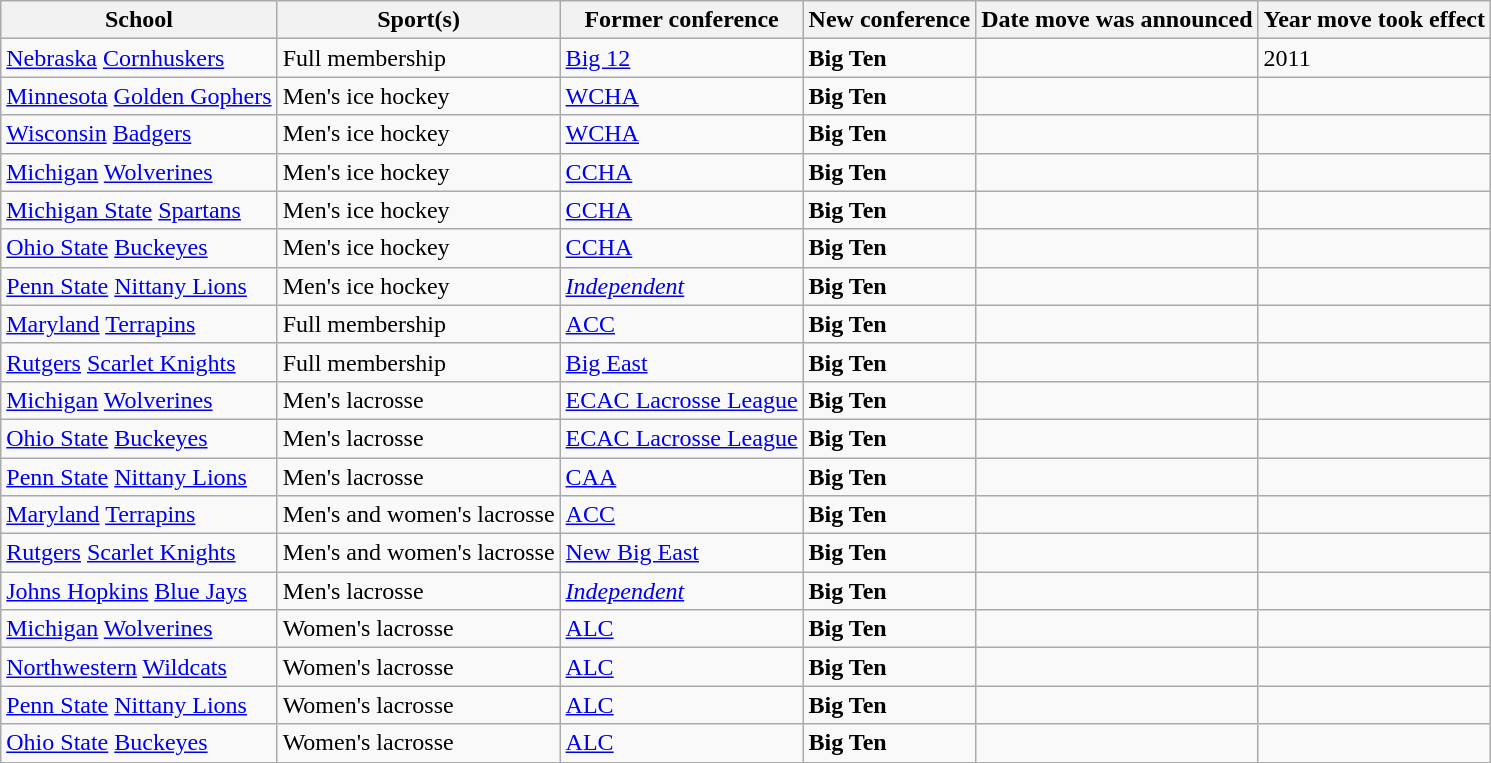<table class="wikitable sortable">
<tr>
<th>School</th>
<th>Sport(s)</th>
<th>Former conference</th>
<th>New conference</th>
<th>Date move was announced</th>
<th>Year move took effect</th>
</tr>
<tr>
<td><a href='#'>Nebraska</a> <a href='#'>Cornhuskers</a></td>
<td>Full membership</td>
<td><a href='#'>Big 12</a></td>
<td><strong>Big Ten</strong></td>
<td></td>
<td>2011</td>
</tr>
<tr>
<td><a href='#'>Minnesota</a> <a href='#'>Golden Gophers</a></td>
<td>Men's ice hockey</td>
<td><a href='#'>WCHA</a></td>
<td><strong>Big Ten</strong></td>
<td></td>
<td></td>
</tr>
<tr>
<td><a href='#'>Wisconsin</a> <a href='#'>Badgers</a></td>
<td>Men's ice hockey</td>
<td><a href='#'>WCHA</a></td>
<td><strong>Big Ten</strong></td>
<td></td>
<td></td>
</tr>
<tr>
<td><a href='#'>Michigan</a> <a href='#'>Wolverines</a></td>
<td>Men's ice hockey</td>
<td><a href='#'>CCHA</a></td>
<td><strong>Big Ten</strong></td>
<td></td>
<td></td>
</tr>
<tr>
<td><a href='#'>Michigan State</a> <a href='#'>Spartans</a></td>
<td>Men's ice hockey</td>
<td><a href='#'>CCHA</a></td>
<td><strong>Big Ten</strong></td>
<td></td>
<td></td>
</tr>
<tr>
<td><a href='#'>Ohio State</a> <a href='#'>Buckeyes</a></td>
<td>Men's ice hockey</td>
<td><a href='#'>CCHA</a></td>
<td><strong>Big Ten</strong></td>
<td></td>
<td></td>
</tr>
<tr>
<td><a href='#'>Penn State</a> <a href='#'>Nittany Lions</a></td>
<td>Men's ice hockey</td>
<td><em><a href='#'>Independent</a></em></td>
<td><strong>Big Ten</strong></td>
<td></td>
<td></td>
</tr>
<tr>
<td><a href='#'>Maryland</a> <a href='#'>Terrapins</a></td>
<td>Full membership</td>
<td><a href='#'>ACC</a></td>
<td><strong>Big Ten</strong></td>
<td></td>
<td></td>
</tr>
<tr>
<td><a href='#'>Rutgers</a> <a href='#'>Scarlet Knights</a></td>
<td>Full membership</td>
<td><a href='#'>Big East</a></td>
<td><strong>Big Ten</strong></td>
<td></td>
<td></td>
</tr>
<tr>
<td><a href='#'>Michigan</a> <a href='#'>Wolverines</a></td>
<td>Men's lacrosse</td>
<td><a href='#'>ECAC Lacrosse League</a></td>
<td><strong>Big Ten</strong></td>
<td></td>
<td></td>
</tr>
<tr>
<td><a href='#'>Ohio State</a> <a href='#'>Buckeyes</a></td>
<td>Men's lacrosse</td>
<td><a href='#'>ECAC Lacrosse League</a></td>
<td><strong>Big Ten</strong></td>
<td></td>
<td></td>
</tr>
<tr>
<td><a href='#'>Penn State</a> <a href='#'>Nittany Lions</a></td>
<td>Men's lacrosse</td>
<td><a href='#'>CAA</a></td>
<td><strong>Big Ten</strong></td>
<td></td>
<td></td>
</tr>
<tr>
<td><a href='#'>Maryland</a> <a href='#'>Terrapins</a></td>
<td>Men's and women's lacrosse</td>
<td><a href='#'>ACC</a></td>
<td><strong>Big Ten</strong></td>
<td></td>
<td></td>
</tr>
<tr>
<td><a href='#'>Rutgers</a> <a href='#'>Scarlet Knights</a></td>
<td>Men's and women's lacrosse</td>
<td><a href='#'>New Big East</a></td>
<td><strong>Big Ten</strong></td>
<td></td>
<td></td>
</tr>
<tr>
<td><a href='#'>Johns Hopkins</a> <a href='#'>Blue Jays</a></td>
<td>Men's lacrosse</td>
<td><a href='#'><em>Independent</em></a></td>
<td><strong>Big Ten</strong></td>
<td></td>
<td></td>
</tr>
<tr>
<td><a href='#'>Michigan</a> <a href='#'>Wolverines</a></td>
<td>Women's lacrosse</td>
<td><a href='#'>ALC</a></td>
<td><strong>Big Ten</strong></td>
<td></td>
<td></td>
</tr>
<tr>
<td><a href='#'>Northwestern</a> <a href='#'>Wildcats</a></td>
<td>Women's lacrosse</td>
<td><a href='#'>ALC</a></td>
<td><strong>Big Ten</strong></td>
<td></td>
<td></td>
</tr>
<tr>
<td><a href='#'>Penn State</a> <a href='#'>Nittany Lions</a></td>
<td>Women's lacrosse</td>
<td><a href='#'>ALC</a></td>
<td><strong>Big Ten</strong></td>
<td></td>
<td></td>
</tr>
<tr>
<td><a href='#'>Ohio State</a> <a href='#'>Buckeyes</a></td>
<td>Women's lacrosse</td>
<td><a href='#'>ALC</a></td>
<td><strong>Big Ten</strong></td>
<td></td>
<td></td>
</tr>
<tr>
</tr>
</table>
